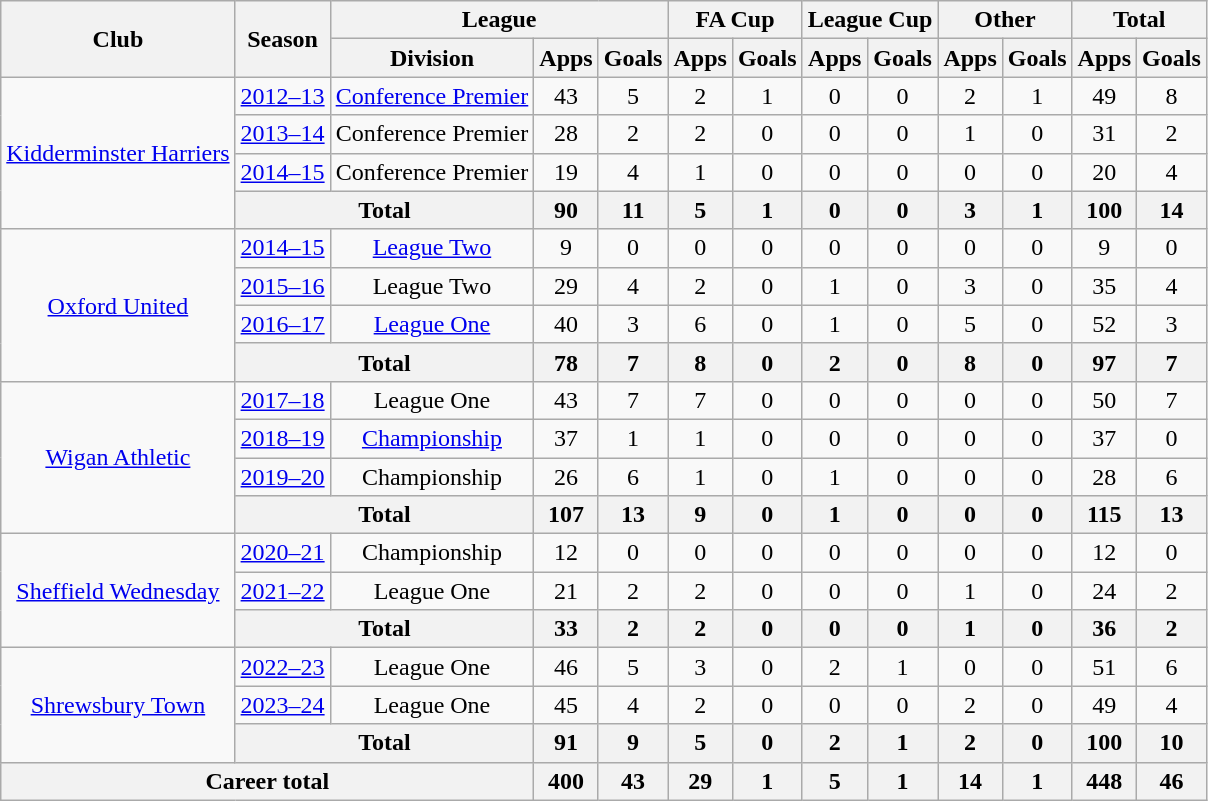<table class="wikitable" style="text-align: center;">
<tr>
<th rowspan="2">Club</th>
<th rowspan="2">Season</th>
<th colspan="3">League</th>
<th colspan="2">FA Cup</th>
<th colspan="2">League Cup</th>
<th colspan="2">Other</th>
<th colspan="2">Total</th>
</tr>
<tr>
<th>Division</th>
<th>Apps</th>
<th>Goals</th>
<th>Apps</th>
<th>Goals</th>
<th>Apps</th>
<th>Goals</th>
<th>Apps</th>
<th>Goals</th>
<th>Apps</th>
<th>Goals</th>
</tr>
<tr>
<td rowspan=4><a href='#'>Kidderminster Harriers</a></td>
<td><a href='#'>2012–13</a></td>
<td><a href='#'>Conference Premier</a></td>
<td>43</td>
<td>5</td>
<td>2</td>
<td>1</td>
<td>0</td>
<td>0</td>
<td>2</td>
<td>1</td>
<td>49</td>
<td>8</td>
</tr>
<tr>
<td><a href='#'>2013–14</a></td>
<td>Conference Premier</td>
<td>28</td>
<td>2</td>
<td>2</td>
<td>0</td>
<td>0</td>
<td>0</td>
<td>1</td>
<td>0</td>
<td>31</td>
<td>2</td>
</tr>
<tr>
<td><a href='#'>2014–15</a></td>
<td>Conference Premier</td>
<td>19</td>
<td>4</td>
<td>1</td>
<td>0</td>
<td>0</td>
<td>0</td>
<td>0</td>
<td>0</td>
<td>20</td>
<td>4</td>
</tr>
<tr>
<th colspan=2>Total</th>
<th>90</th>
<th>11</th>
<th>5</th>
<th>1</th>
<th>0</th>
<th>0</th>
<th>3</th>
<th>1</th>
<th>100</th>
<th>14</th>
</tr>
<tr>
<td rowspan=4><a href='#'>Oxford United</a></td>
<td><a href='#'>2014–15</a></td>
<td><a href='#'>League Two</a></td>
<td>9</td>
<td>0</td>
<td>0</td>
<td>0</td>
<td>0</td>
<td>0</td>
<td>0</td>
<td>0</td>
<td>9</td>
<td>0</td>
</tr>
<tr>
<td><a href='#'>2015–16</a></td>
<td>League Two</td>
<td>29</td>
<td>4</td>
<td>2</td>
<td>0</td>
<td>1</td>
<td>0</td>
<td>3</td>
<td>0</td>
<td>35</td>
<td>4</td>
</tr>
<tr>
<td><a href='#'>2016–17</a></td>
<td><a href='#'>League One</a></td>
<td>40</td>
<td>3</td>
<td>6</td>
<td>0</td>
<td>1</td>
<td>0</td>
<td>5</td>
<td>0</td>
<td>52</td>
<td>3</td>
</tr>
<tr>
<th colspan=2>Total</th>
<th>78</th>
<th>7</th>
<th>8</th>
<th>0</th>
<th>2</th>
<th>0</th>
<th>8</th>
<th>0</th>
<th>97</th>
<th>7</th>
</tr>
<tr>
<td rowspan="4"><a href='#'>Wigan Athletic</a></td>
<td><a href='#'>2017–18</a></td>
<td>League One</td>
<td>43</td>
<td>7</td>
<td>7</td>
<td>0</td>
<td>0</td>
<td>0</td>
<td>0</td>
<td>0</td>
<td>50</td>
<td>7</td>
</tr>
<tr>
<td><a href='#'>2018–19</a></td>
<td><a href='#'>Championship</a></td>
<td>37</td>
<td>1</td>
<td>1</td>
<td>0</td>
<td>0</td>
<td>0</td>
<td>0</td>
<td>0</td>
<td>37</td>
<td>0</td>
</tr>
<tr>
<td><a href='#'>2019–20</a></td>
<td>Championship</td>
<td>26</td>
<td>6</td>
<td>1</td>
<td>0</td>
<td>1</td>
<td>0</td>
<td>0</td>
<td>0</td>
<td>28</td>
<td>6</td>
</tr>
<tr>
<th colspan="2">Total</th>
<th>107</th>
<th>13</th>
<th>9</th>
<th>0</th>
<th>1</th>
<th>0</th>
<th>0</th>
<th>0</th>
<th>115</th>
<th>13</th>
</tr>
<tr>
<td rowspan="3"><a href='#'>Sheffield Wednesday</a></td>
<td><a href='#'>2020–21</a></td>
<td>Championship</td>
<td>12</td>
<td>0</td>
<td>0</td>
<td>0</td>
<td>0</td>
<td>0</td>
<td>0</td>
<td>0</td>
<td>12</td>
<td>0</td>
</tr>
<tr>
<td><a href='#'>2021–22</a></td>
<td>League One</td>
<td>21</td>
<td>2</td>
<td>2</td>
<td>0</td>
<td>0</td>
<td>0</td>
<td>1</td>
<td>0</td>
<td>24</td>
<td>2</td>
</tr>
<tr>
<th colspan=2>Total</th>
<th>33</th>
<th>2</th>
<th>2</th>
<th>0</th>
<th>0</th>
<th>0</th>
<th>1</th>
<th>0</th>
<th>36</th>
<th>2</th>
</tr>
<tr>
<td rowspan="3"><a href='#'>Shrewsbury Town</a></td>
<td><a href='#'>2022–23</a></td>
<td>League One</td>
<td>46</td>
<td>5</td>
<td>3</td>
<td>0</td>
<td>2</td>
<td>1</td>
<td>0</td>
<td>0</td>
<td>51</td>
<td>6</td>
</tr>
<tr>
<td><a href='#'>2023–24</a></td>
<td>League One</td>
<td>45</td>
<td>4</td>
<td>2</td>
<td>0</td>
<td>0</td>
<td>0</td>
<td>2</td>
<td>0</td>
<td>49</td>
<td>4</td>
</tr>
<tr>
<th colspan="2">Total</th>
<th>91</th>
<th>9</th>
<th>5</th>
<th>0</th>
<th>2</th>
<th>1</th>
<th>2</th>
<th>0</th>
<th>100</th>
<th>10</th>
</tr>
<tr>
<th colspan="3">Career total</th>
<th>400</th>
<th>43</th>
<th>29</th>
<th>1</th>
<th>5</th>
<th>1</th>
<th>14</th>
<th>1</th>
<th>448</th>
<th>46</th>
</tr>
</table>
